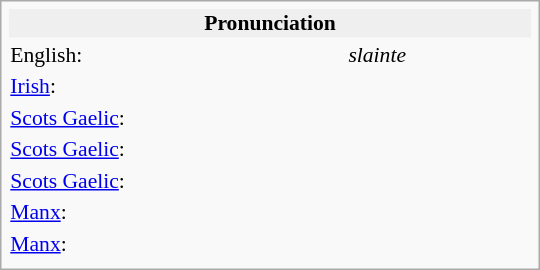<table class="collapsible infobox" width="360" style="font-size: 90%;">
<tr>
<th colspan="3" bgcolor="#efefef">Pronunciation</th>
</tr>
<tr>
<td>English:</td>
<td><em>slainte</em></td>
<td> </td>
</tr>
<tr>
<td><a href='#'>Irish</a>:</td>
<td></td>
<td></td>
</tr>
<tr>
<td><a href='#'>Scots Gaelic</a>:</td>
<td></td>
<td></td>
</tr>
<tr>
<td><a href='#'>Scots Gaelic</a>:</td>
<td></td>
<td></td>
</tr>
<tr>
<td><a href='#'>Scots Gaelic</a>:</td>
<td></td>
<td></td>
</tr>
<tr>
<td><a href='#'>Manx</a>:</td>
<td></td>
<td></td>
</tr>
<tr>
<td><a href='#'>Manx</a>:</td>
<td></td>
<td rowspan="2"></td>
</tr>
<tr>
</tr>
</table>
